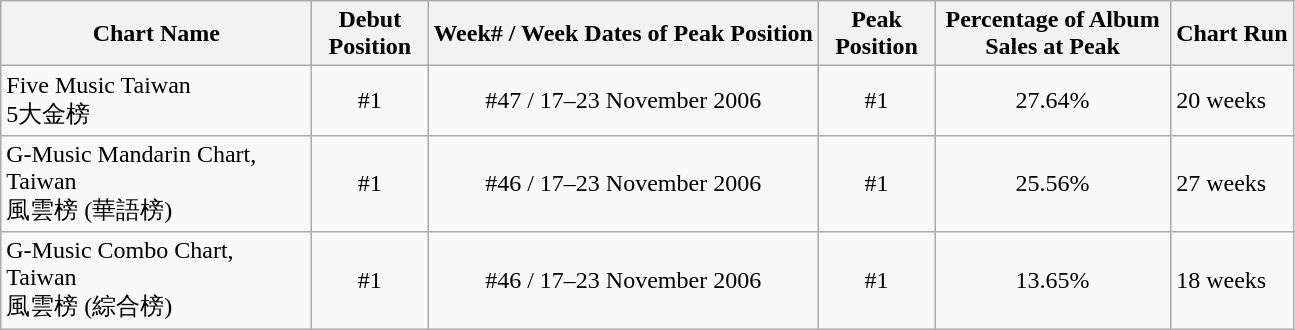<table class="wikitable">
<tr>
<th width="200px">Chart Name</th>
<th width="70px">Debut Position</th>
<th>Week# / Week Dates of Peak Position</th>
<th width="70px">Peak Position</th>
<th width="150px">Percentage of Album Sales at Peak</th>
<th>Chart Run</th>
</tr>
<tr>
<td>Five Music Taiwan<br>5大金榜</td>
<td align="center">#1</td>
<td align="center">#47 / 17–23 November 2006</td>
<td align="center">#1</td>
<td align="center">27.64%</td>
<td>20 weeks</td>
</tr>
<tr>
<td>G-Music Mandarin Chart, Taiwan<br>風雲榜 (華語榜)</td>
<td align="center">#1</td>
<td align="center">#46 / 17–23 November 2006</td>
<td align="center">#1</td>
<td align="center">25.56%</td>
<td>27 weeks</td>
</tr>
<tr>
<td>G-Music Combo Chart, Taiwan<br>風雲榜 (綜合榜)</td>
<td align="center">#1</td>
<td align="center">#46 / 17–23 November 2006</td>
<td align="center">#1</td>
<td align="center">13.65%</td>
<td>18 weeks</td>
</tr>
</table>
